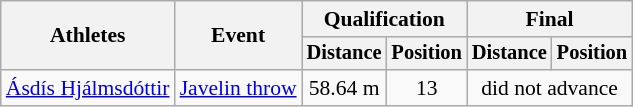<table class=wikitable style="font-size:90%">
<tr>
<th rowspan="2">Athletes</th>
<th rowspan="2">Event</th>
<th colspan="2">Qualification</th>
<th colspan="2">Final</th>
</tr>
<tr style="font-size:95%">
<th>Distance</th>
<th>Position</th>
<th>Distance</th>
<th>Position</th>
</tr>
<tr>
<td><a href='#'>Ásdís Hjálmsdóttir</a></td>
<td><a href='#'>Javelin throw</a></td>
<td align=center>58.64 m</td>
<td align=center>13</td>
<td align=center colspan=2>did not advance</td>
</tr>
</table>
